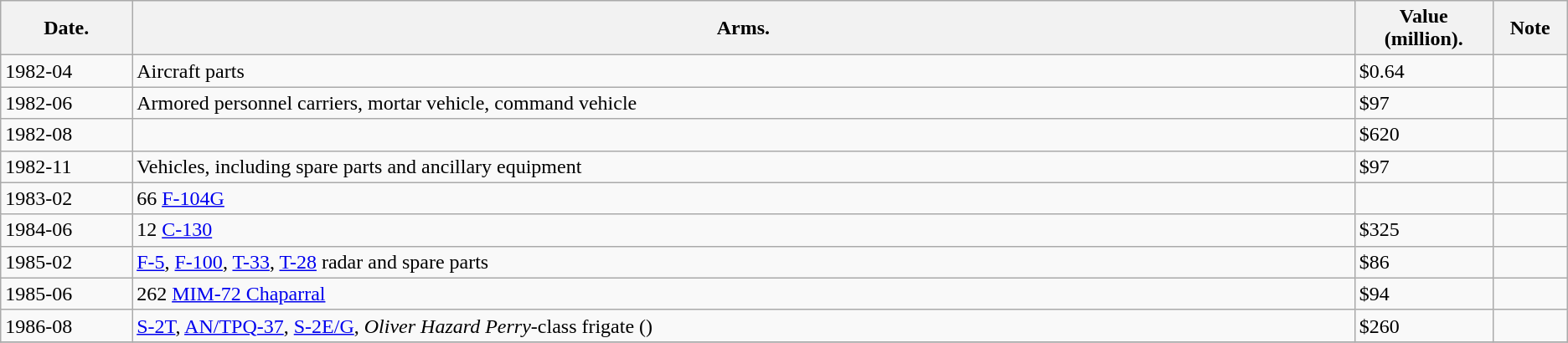<table class="wikitable mw-collapsible">
<tr>
<th scope="col" style="width: 3%;">Date.</th>
<th scope="col" style="width: 30%;">Arms.</th>
<th scope="col" style="width: 2%;">Value (million).</th>
<th scope="col" style="width: 1%;">Note</th>
</tr>
<tr>
<td>1982-04</td>
<td>Aircraft parts</td>
<td>$0.64</td>
<td></td>
</tr>
<tr>
<td>1982-06</td>
<td>Armored personnel carriers, mortar vehicle, command vehicle</td>
<td>$97</td>
<td></td>
</tr>
<tr>
<td>1982-08</td>
<td></td>
<td>$620</td>
<td></td>
</tr>
<tr>
<td>1982-11</td>
<td>Vehicles, including spare parts and ancillary equipment</td>
<td>$97</td>
<td></td>
</tr>
<tr>
<td>1983-02</td>
<td>66 <a href='#'>F-104G</a></td>
<td></td>
<td></td>
</tr>
<tr>
<td>1984-06</td>
<td>12 <a href='#'>C-130</a></td>
<td>$325</td>
<td></td>
</tr>
<tr>
<td>1985-02</td>
<td><a href='#'>F-5</a>, <a href='#'>F-100</a>, <a href='#'>T-33</a>, <a href='#'>T-28</a> radar and spare parts</td>
<td>$86</td>
<td></td>
</tr>
<tr>
<td>1985-06</td>
<td>262 <a href='#'>MIM-72 Chaparral</a></td>
<td>$94</td>
<td></td>
</tr>
<tr>
<td>1986-08</td>
<td><a href='#'>S-2T</a>, <a href='#'>AN/TPQ-37</a>, <a href='#'>S-2E/G</a>, <em>Oliver Hazard Perry</em>-class frigate ()</td>
<td>$260</td>
<td></td>
</tr>
<tr>
</tr>
</table>
